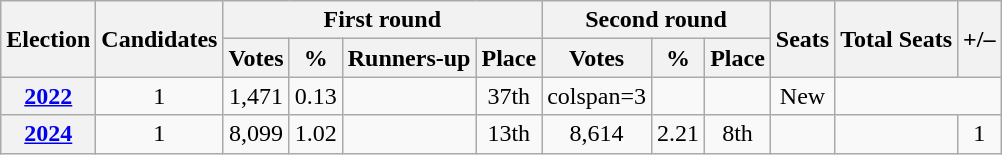<table class="wikitable" style="text-align: center;">
<tr>
<th rowspan=2>Election</th>
<th rowspan=2>Candidates</th>
<th colspan=4>First round</th>
<th colspan=3>Second round</th>
<th rowspan=2>Seats</th>
<th rowspan=2>Total Seats</th>
<th rowspan=2>+/–</th>
</tr>
<tr>
<th>Votes</th>
<th>%</th>
<th>Runners-up</th>
<th>Place</th>
<th>Votes</th>
<th>%</th>
<th>Place</th>
</tr>
<tr>
<th><a href='#'>2022</a></th>
<td>1</td>
<td>1,471</td>
<td>0.13</td>
<td></td>
<td>37th</td>
<td>colspan=3 </td>
<td></td>
<td></td>
<td>New</td>
</tr>
<tr>
<th><a href='#'>2024</a></th>
<td>1</td>
<td>8,099</td>
<td>1.02</td>
<td></td>
<td>13th</td>
<td>8,614</td>
<td>2.21</td>
<td>8th</td>
<td></td>
<td></td>
<td> 1</td>
</tr>
</table>
